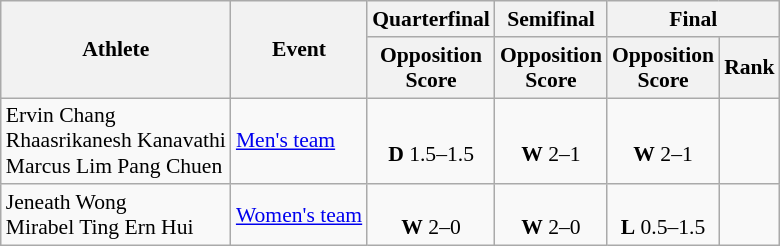<table class="wikitable" style="font-size: 90%">
<tr>
<th rowspan="2">Athlete</th>
<th rowspan="2">Event</th>
<th>Quarterfinal</th>
<th>Semifinal</th>
<th colspan="2">Final</th>
</tr>
<tr>
<th>Opposition<br>Score</th>
<th>Opposition<br>Score</th>
<th>Opposition<br>Score</th>
<th>Rank</th>
</tr>
<tr align="center">
<td align="left">Ervin Chang<br>Rhaasrikanesh Kanavathi<br>Marcus Lim Pang Chuen</td>
<td align="left"><a href='#'>Men's team</a></td>
<td><br><strong>D</strong> 1.5–1.5</td>
<td><br><strong>W</strong> 2–1</td>
<td><br><strong>W</strong> 2–1</td>
<td></td>
</tr>
<tr align="center">
<td align="left">Jeneath Wong<br>Mirabel Ting Ern Hui</td>
<td align="left"><a href='#'>Women's team</a></td>
<td><br><strong>W</strong> 2–0</td>
<td><br><strong>W</strong> 2–0</td>
<td><br><strong>L</strong> 0.5–1.5</td>
<td></td>
</tr>
</table>
